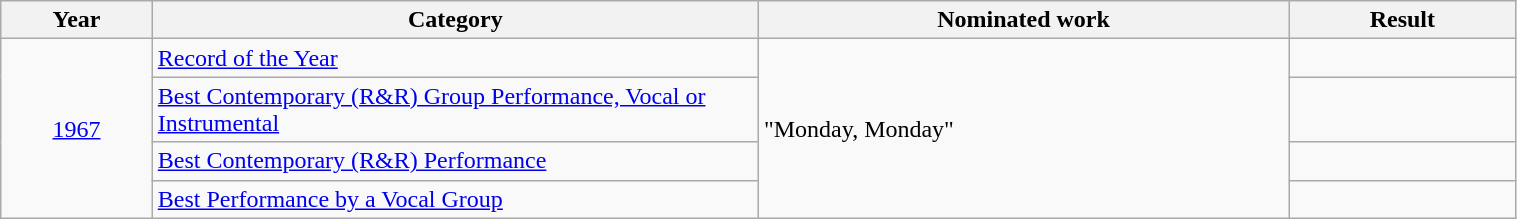<table width="80%" class="wikitable">
<tr>
<th style="width:10%;">Year</th>
<th style="width:40%;">Category</th>
<th style="width:35%;">Nominated work</th>
<th style="width:15%;">Result</th>
</tr>
<tr>
<td rowspan="4" style="text-align:center;"><a href='#'>1967</a></td>
<td><a href='#'>Record of the Year</a></td>
<td rowspan="4">"Monday, Monday"</td>
<td></td>
</tr>
<tr>
<td><a href='#'>Best Contemporary (R&R) Group Performance, Vocal or Instrumental</a></td>
<td></td>
</tr>
<tr>
<td><a href='#'>Best Contemporary (R&R) Performance</a></td>
<td></td>
</tr>
<tr>
<td><a href='#'>Best Performance by a Vocal Group</a></td>
<td></td>
</tr>
</table>
